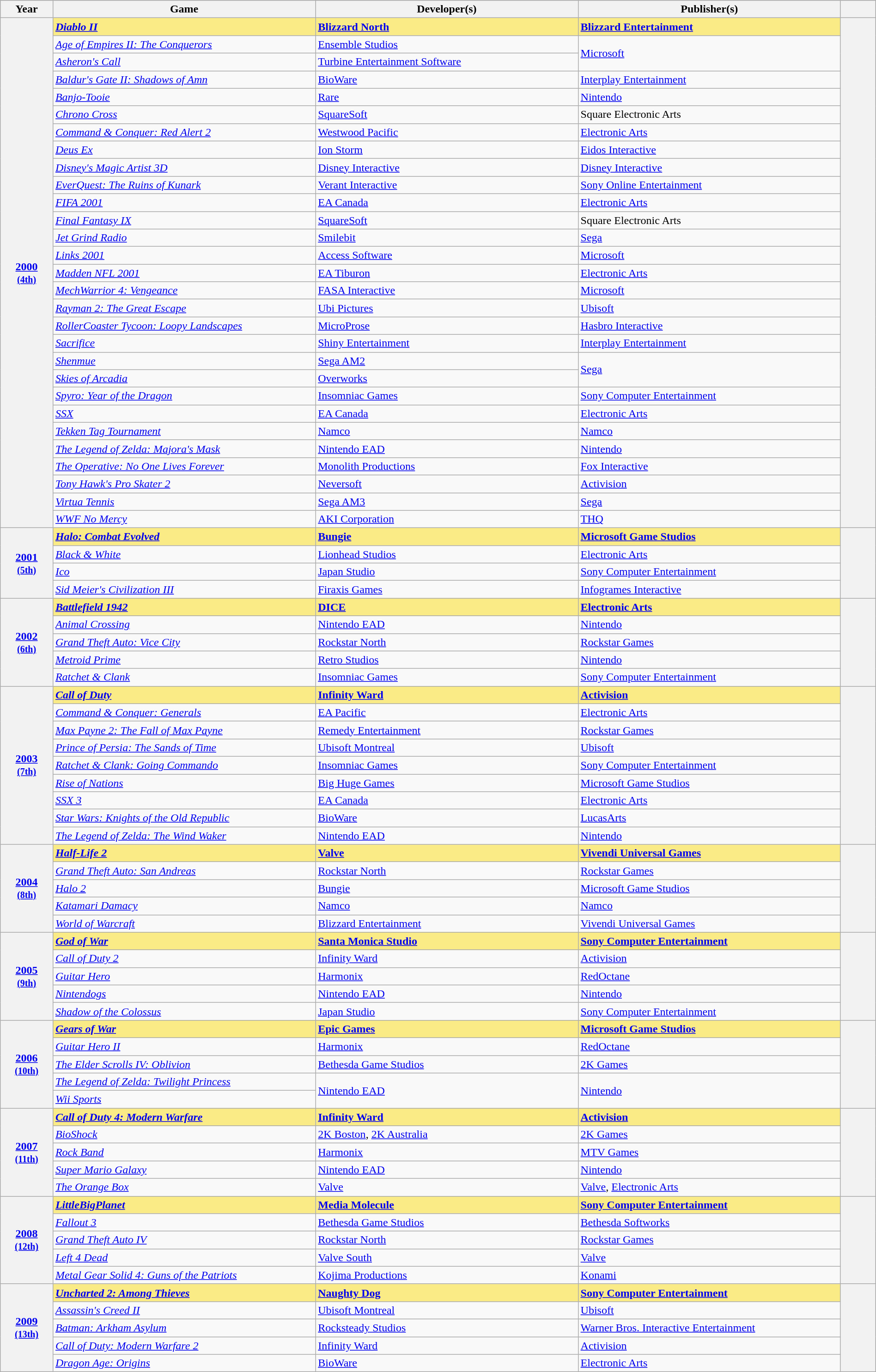<table class="wikitable sortable" style="width:100%;">
<tr style="background:#bebebe">
<th scope="col" style="width:6%;">Year</th>
<th scope="col" style="width:30%;">Game</th>
<th scope="col" style="width:30%;">Developer(s)</th>
<th scope="col" style="width:30%;">Publisher(s)</th>
<th scope="col" style="width:4%;" class="unsortable"></th>
</tr>
<tr>
<th scope="row" rowspan="29" style="text-align:center"><a href='#'>2000</a> <br><small><a href='#'>(4th)</a> </small></th>
<td style="background:#FAEB86"><strong><em><a href='#'>Diablo II</a></em></strong></td>
<td style="background:#FAEB86"><strong><a href='#'>Blizzard North</a></strong></td>
<td style="background:#FAEB86"><strong><a href='#'>Blizzard Entertainment</a></strong></td>
<th scope="row" rowspan="29" style="text-align;center;"></th>
</tr>
<tr>
<td><em><a href='#'>Age of Empires II: The Conquerors</a></em></td>
<td><a href='#'>Ensemble Studios</a></td>
<td rowspan="2"><a href='#'>Microsoft</a></td>
</tr>
<tr>
<td><em><a href='#'>Asheron's Call</a></em></td>
<td><a href='#'>Turbine Entertainment Software</a></td>
</tr>
<tr>
<td><em><a href='#'>Baldur's Gate II: Shadows of Amn</a></em></td>
<td><a href='#'>BioWare</a></td>
<td><a href='#'>Interplay Entertainment</a></td>
</tr>
<tr>
<td><em><a href='#'>Banjo-Tooie</a></em></td>
<td><a href='#'>Rare</a></td>
<td><a href='#'>Nintendo</a></td>
</tr>
<tr>
<td><em><a href='#'>Chrono Cross</a></em></td>
<td><a href='#'>SquareSoft</a></td>
<td>Square Electronic Arts</td>
</tr>
<tr>
<td><em><a href='#'>Command & Conquer: Red Alert 2</a></em></td>
<td><a href='#'>Westwood Pacific</a></td>
<td><a href='#'>Electronic Arts</a></td>
</tr>
<tr>
<td><em><a href='#'>Deus Ex</a></em></td>
<td><a href='#'>Ion Storm</a></td>
<td><a href='#'>Eidos Interactive</a></td>
</tr>
<tr>
<td><em><a href='#'>Disney's Magic Artist 3D</a></em></td>
<td><a href='#'>Disney Interactive</a></td>
<td><a href='#'>Disney Interactive</a></td>
</tr>
<tr>
<td><em><a href='#'>EverQuest: The Ruins of Kunark</a></em></td>
<td><a href='#'>Verant Interactive</a></td>
<td><a href='#'>Sony Online Entertainment</a></td>
</tr>
<tr>
<td><em><a href='#'>FIFA 2001</a></em></td>
<td><a href='#'>EA Canada</a></td>
<td><a href='#'>Electronic Arts</a></td>
</tr>
<tr>
<td><em><a href='#'>Final Fantasy IX</a></em></td>
<td><a href='#'>SquareSoft</a></td>
<td>Square Electronic Arts</td>
</tr>
<tr>
<td><em><a href='#'>Jet Grind Radio</a></em></td>
<td><a href='#'>Smilebit</a></td>
<td><a href='#'>Sega</a></td>
</tr>
<tr>
<td><em><a href='#'>Links 2001</a></em></td>
<td><a href='#'>Access Software</a></td>
<td><a href='#'>Microsoft</a></td>
</tr>
<tr>
<td><em><a href='#'>Madden NFL 2001</a></em></td>
<td><a href='#'>EA Tiburon</a></td>
<td><a href='#'>Electronic Arts</a></td>
</tr>
<tr>
<td><em><a href='#'>MechWarrior 4: Vengeance</a></em></td>
<td><a href='#'>FASA Interactive</a></td>
<td><a href='#'>Microsoft</a></td>
</tr>
<tr>
<td><em><a href='#'>Rayman 2: The Great Escape</a></em></td>
<td><a href='#'>Ubi Pictures</a></td>
<td><a href='#'>Ubisoft</a></td>
</tr>
<tr>
<td><em><a href='#'>RollerCoaster Tycoon: Loopy Landscapes</a></em></td>
<td><a href='#'>MicroProse</a></td>
<td><a href='#'>Hasbro Interactive</a></td>
</tr>
<tr>
<td><em><a href='#'>Sacrifice</a></em></td>
<td><a href='#'>Shiny Entertainment</a></td>
<td><a href='#'>Interplay Entertainment</a></td>
</tr>
<tr>
<td><em><a href='#'>Shenmue</a></em></td>
<td><a href='#'>Sega AM2</a></td>
<td rowspan=2><a href='#'>Sega</a></td>
</tr>
<tr>
<td><em><a href='#'>Skies of Arcadia</a></em></td>
<td><a href='#'>Overworks</a></td>
</tr>
<tr>
<td><em><a href='#'>Spyro: Year of the Dragon</a></em></td>
<td><a href='#'>Insomniac Games</a></td>
<td><a href='#'>Sony Computer Entertainment</a></td>
</tr>
<tr>
<td><em><a href='#'>SSX</a></em></td>
<td><a href='#'>EA Canada</a></td>
<td><a href='#'>Electronic Arts</a></td>
</tr>
<tr>
<td><em><a href='#'>Tekken Tag Tournament</a></em></td>
<td><a href='#'>Namco</a></td>
<td><a href='#'>Namco</a></td>
</tr>
<tr>
<td><em><a href='#'>The Legend of Zelda: Majora's Mask</a></em></td>
<td><a href='#'>Nintendo EAD</a></td>
<td><a href='#'>Nintendo</a></td>
</tr>
<tr>
<td><em><a href='#'>The Operative: No One Lives Forever</a></em></td>
<td><a href='#'>Monolith Productions</a></td>
<td><a href='#'>Fox Interactive</a></td>
</tr>
<tr>
<td><em><a href='#'>Tony Hawk's Pro Skater 2</a></em></td>
<td><a href='#'>Neversoft</a></td>
<td><a href='#'>Activision</a></td>
</tr>
<tr>
<td><em><a href='#'>Virtua Tennis</a></em></td>
<td><a href='#'>Sega AM3</a></td>
<td><a href='#'>Sega</a></td>
</tr>
<tr>
<td><em><a href='#'>WWF No Mercy</a></em></td>
<td><a href='#'>AKI Corporation</a></td>
<td><a href='#'>THQ</a></td>
</tr>
<tr>
<th scope="row" rowspan="4" style="text-align:center"><a href='#'>2001</a> <br><small><a href='#'>(5th)</a> </small></th>
<td style="background:#FAEB86"><strong><em><a href='#'>Halo: Combat Evolved</a></em></strong></td>
<td style="background:#FAEB86"><strong><a href='#'>Bungie</a></strong></td>
<td style="background:#FAEB86"><strong><a href='#'>Microsoft Game Studios</a></strong></td>
<th scope="row" rowspan="4" style="text-align;center;"><br></th>
</tr>
<tr>
<td><em><a href='#'>Black & White</a></em></td>
<td><a href='#'>Lionhead Studios</a></td>
<td><a href='#'>Electronic Arts</a></td>
</tr>
<tr>
<td><em><a href='#'>Ico</a></em></td>
<td><a href='#'>Japan Studio</a></td>
<td><a href='#'>Sony Computer Entertainment</a></td>
</tr>
<tr>
<td><em><a href='#'>Sid Meier's Civilization III</a></em></td>
<td><a href='#'>Firaxis Games</a></td>
<td><a href='#'>Infogrames Interactive</a></td>
</tr>
<tr>
<th scope="row" rowspan="5" style="text-align:center"><a href='#'>2002</a> <br><small><a href='#'>(6th)</a> </small></th>
<td style="background:#FAEB86"><strong><em><a href='#'>Battlefield 1942</a></em></strong></td>
<td style="background:#FAEB86"><strong><a href='#'>DICE</a></strong></td>
<td style="background:#FAEB86"><strong><a href='#'>Electronic Arts</a></strong></td>
<th scope="row" rowspan="5" style="text-align;center;"></th>
</tr>
<tr>
<td><em><a href='#'>Animal Crossing</a></em></td>
<td><a href='#'>Nintendo EAD</a></td>
<td><a href='#'>Nintendo</a></td>
</tr>
<tr>
<td><em><a href='#'>Grand Theft Auto: Vice City</a></em></td>
<td><a href='#'>Rockstar North</a></td>
<td><a href='#'>Rockstar Games</a></td>
</tr>
<tr>
<td><em><a href='#'>Metroid Prime</a></em></td>
<td><a href='#'>Retro Studios</a></td>
<td><a href='#'>Nintendo</a></td>
</tr>
<tr>
<td><em><a href='#'>Ratchet & Clank</a></em></td>
<td><a href='#'>Insomniac Games</a></td>
<td><a href='#'>Sony Computer Entertainment</a></td>
</tr>
<tr>
<th scope="row" rowspan="9" style="text-align:center"><a href='#'>2003</a> <br><small><a href='#'>(7th)</a> </small></th>
<td style="background:#FAEB86"><strong><em><a href='#'>Call of Duty</a></em></strong></td>
<td style="background:#FAEB86"><strong><a href='#'>Infinity Ward</a></strong></td>
<td style="background:#FAEB86"><strong><a href='#'>Activision</a></strong></td>
<th scope="row" rowspan="9" style="text-align;center;"><br></th>
</tr>
<tr>
<td><em><a href='#'>Command & Conquer: Generals</a></em></td>
<td><a href='#'>EA Pacific</a></td>
<td><a href='#'>Electronic Arts</a></td>
</tr>
<tr>
<td><em><a href='#'>Max Payne 2: The Fall of Max Payne</a></em></td>
<td><a href='#'>Remedy Entertainment</a></td>
<td><a href='#'>Rockstar Games</a></td>
</tr>
<tr>
<td><em><a href='#'>Prince of Persia: The Sands of Time</a></em></td>
<td><a href='#'>Ubisoft Montreal</a></td>
<td><a href='#'>Ubisoft</a></td>
</tr>
<tr>
<td><em><a href='#'>Ratchet & Clank: Going Commando</a></em></td>
<td><a href='#'>Insomniac Games</a></td>
<td><a href='#'>Sony Computer Entertainment</a></td>
</tr>
<tr>
<td><em><a href='#'>Rise of Nations</a></em></td>
<td><a href='#'>Big Huge Games</a></td>
<td><a href='#'>Microsoft Game Studios</a></td>
</tr>
<tr>
<td><em><a href='#'>SSX 3</a></em></td>
<td><a href='#'>EA Canada</a></td>
<td><a href='#'>Electronic Arts</a></td>
</tr>
<tr>
<td><em><a href='#'>Star Wars: Knights of the Old Republic</a></em></td>
<td><a href='#'>BioWare</a></td>
<td><a href='#'>LucasArts</a></td>
</tr>
<tr>
<td><em><a href='#'>The Legend of Zelda: The Wind Waker</a></em></td>
<td><a href='#'>Nintendo EAD</a></td>
<td><a href='#'>Nintendo</a></td>
</tr>
<tr>
<th scope="row" rowspan="5" style="text-align:center"><a href='#'>2004</a> <br><small><a href='#'>(8th)</a> </small></th>
<td style="background:#FAEB86"><strong><em><a href='#'>Half-Life 2</a></em></strong></td>
<td style="background:#FAEB86"><strong><a href='#'>Valve</a></strong></td>
<td style="background:#FAEB86"><strong><a href='#'>Vivendi Universal Games</a></strong></td>
<th scope="row" rowspan="5" style="text-align;center;"></th>
</tr>
<tr>
<td><em><a href='#'>Grand Theft Auto: San Andreas</a></em></td>
<td><a href='#'>Rockstar North</a></td>
<td><a href='#'>Rockstar Games</a></td>
</tr>
<tr>
<td><em><a href='#'>Halo 2</a></em></td>
<td><a href='#'>Bungie</a></td>
<td><a href='#'>Microsoft Game Studios</a></td>
</tr>
<tr>
<td><em><a href='#'>Katamari Damacy</a></em></td>
<td><a href='#'>Namco</a></td>
<td><a href='#'>Namco</a></td>
</tr>
<tr>
<td><em><a href='#'>World of Warcraft</a></em></td>
<td><a href='#'>Blizzard Entertainment</a></td>
<td><a href='#'>Vivendi Universal Games</a></td>
</tr>
<tr>
<th scope="row" rowspan="5" style="text-align:center"><a href='#'>2005</a> <br><small><a href='#'>(9th)</a> </small></th>
<td style="background:#FAEB86"><strong><em><a href='#'>God of War</a></em></strong></td>
<td style="background:#FAEB86"><strong><a href='#'>Santa Monica Studio</a></strong></td>
<td style="background:#FAEB86"><strong><a href='#'>Sony Computer Entertainment</a></strong></td>
<th scope="row" rowspan="5" style="text-align;center;"></th>
</tr>
<tr>
<td><em><a href='#'>Call of Duty 2</a></em></td>
<td><a href='#'>Infinity Ward</a></td>
<td><a href='#'>Activision</a></td>
</tr>
<tr>
<td><em><a href='#'>Guitar Hero</a></em></td>
<td><a href='#'>Harmonix</a></td>
<td><a href='#'>RedOctane</a></td>
</tr>
<tr>
<td><em><a href='#'>Nintendogs</a></em></td>
<td><a href='#'>Nintendo EAD</a></td>
<td><a href='#'>Nintendo</a></td>
</tr>
<tr>
<td><em><a href='#'>Shadow of the Colossus</a></em></td>
<td><a href='#'>Japan Studio</a></td>
<td><a href='#'>Sony Computer Entertainment</a></td>
</tr>
<tr>
<th scope="row" rowspan="5" style="text-align:center"><a href='#'>2006</a> <br><small><a href='#'>(10th)</a> </small></th>
<td style="background:#FAEB86"><strong><em><a href='#'>Gears of War</a></em></strong></td>
<td style="background:#FAEB86"><strong><a href='#'>Epic Games</a></strong></td>
<td style="background:#FAEB86"><strong><a href='#'>Microsoft Game Studios</a></strong></td>
<th scope="row" rowspan="5" style="text-align;center;"></th>
</tr>
<tr>
<td><em><a href='#'>Guitar Hero II</a></em></td>
<td><a href='#'>Harmonix</a></td>
<td><a href='#'>RedOctane</a></td>
</tr>
<tr>
<td><em><a href='#'>The Elder Scrolls IV: Oblivion</a></em></td>
<td><a href='#'>Bethesda Game Studios</a></td>
<td><a href='#'>2K Games</a></td>
</tr>
<tr>
<td><em><a href='#'>The Legend of Zelda: Twilight Princess</a></em></td>
<td rowspan="2"><a href='#'>Nintendo EAD</a></td>
<td rowspan="2"><a href='#'>Nintendo</a></td>
</tr>
<tr>
<td><em><a href='#'>Wii Sports</a></em></td>
</tr>
<tr>
<th scope="row" rowspan="5" style="text-align:center"><a href='#'>2007</a> <br><small><a href='#'>(11th)</a> </small></th>
<td style="background:#FAEB86"><strong><em><a href='#'>Call of Duty 4: Modern Warfare</a></em></strong></td>
<td style="background:#FAEB86"><strong><a href='#'>Infinity Ward</a></strong></td>
<td style="background:#FAEB86"><strong><a href='#'>Activision</a></strong></td>
<th scope="row" rowspan="5" style="text-align;center;"></th>
</tr>
<tr>
<td><em><a href='#'>BioShock</a></em></td>
<td><a href='#'>2K Boston</a>, <a href='#'>2K Australia</a></td>
<td><a href='#'>2K Games</a></td>
</tr>
<tr>
<td><em><a href='#'>Rock Band</a></em></td>
<td><a href='#'>Harmonix</a></td>
<td><a href='#'>MTV Games</a></td>
</tr>
<tr>
<td><em><a href='#'>Super Mario Galaxy</a></em></td>
<td><a href='#'>Nintendo EAD</a></td>
<td><a href='#'>Nintendo</a></td>
</tr>
<tr>
<td><em><a href='#'>The Orange Box</a></em></td>
<td><a href='#'>Valve</a></td>
<td><a href='#'>Valve</a>, <a href='#'>Electronic Arts</a></td>
</tr>
<tr>
<th scope="row" rowspan="5" style="text-align:center"><a href='#'>2008</a> <br><small><a href='#'>(12th)</a> </small></th>
<td style="background:#FAEB86"><strong><em><a href='#'>LittleBigPlanet</a></em></strong></td>
<td style="background:#FAEB86"><strong><a href='#'>Media Molecule</a></strong></td>
<td style="background:#FAEB86"><strong><a href='#'>Sony Computer Entertainment</a></strong></td>
<th scope="row" rowspan="5" style="text-align;center;"></th>
</tr>
<tr>
<td><em><a href='#'>Fallout 3</a></em></td>
<td><a href='#'>Bethesda Game Studios</a></td>
<td><a href='#'>Bethesda Softworks</a></td>
</tr>
<tr>
<td><em><a href='#'>Grand Theft Auto IV</a></em></td>
<td><a href='#'>Rockstar North</a></td>
<td><a href='#'>Rockstar Games</a></td>
</tr>
<tr>
<td><em><a href='#'>Left 4 Dead</a></em></td>
<td><a href='#'>Valve South</a></td>
<td><a href='#'>Valve</a></td>
</tr>
<tr>
<td><em><a href='#'>Metal Gear Solid 4: Guns of the Patriots</a></em></td>
<td><a href='#'>Kojima Productions</a></td>
<td><a href='#'>Konami</a></td>
</tr>
<tr>
<th scope="row" rowspan="5" style="text-align:center"><a href='#'>2009</a> <br><small><a href='#'>(13th)</a> </small></th>
<td style="background:#FAEB86"><strong><em><a href='#'>Uncharted 2: Among Thieves</a></em></strong></td>
<td style="background:#FAEB86"><strong><a href='#'>Naughty Dog</a></strong></td>
<td style="background:#FAEB86"><strong><a href='#'>Sony Computer Entertainment</a></strong></td>
<th scope="row" rowspan="5" style="text-align;center;"></th>
</tr>
<tr>
<td><em><a href='#'>Assassin's Creed II</a></em></td>
<td><a href='#'>Ubisoft Montreal</a></td>
<td><a href='#'>Ubisoft</a></td>
</tr>
<tr>
<td><em><a href='#'>Batman: Arkham Asylum</a></em></td>
<td><a href='#'>Rocksteady Studios</a></td>
<td><a href='#'>Warner Bros. Interactive Entertainment</a></td>
</tr>
<tr>
<td><em><a href='#'>Call of Duty: Modern Warfare 2</a></em></td>
<td><a href='#'>Infinity Ward</a></td>
<td><a href='#'>Activision</a></td>
</tr>
<tr>
<td><em><a href='#'>Dragon Age: Origins</a></em></td>
<td><a href='#'>BioWare</a></td>
<td><a href='#'>Electronic Arts</a></td>
</tr>
</table>
